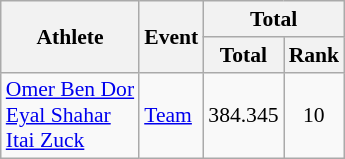<table class=wikitable style="font-size:90%">
<tr>
<th rowspan="2">Athlete</th>
<th rowspan="2">Event</th>
<th colspan="2">Total</th>
</tr>
<tr>
<th>Total</th>
<th>Rank</th>
</tr>
<tr>
<td><a href='#'>Omer Ben Dor</a><br> <a href='#'>Eyal Shahar</a><br> <a href='#'>Itai Zuck</a></td>
<td><a href='#'>Team</a></td>
<td align="center">384.345</td>
<td align="center">10</td>
</tr>
</table>
